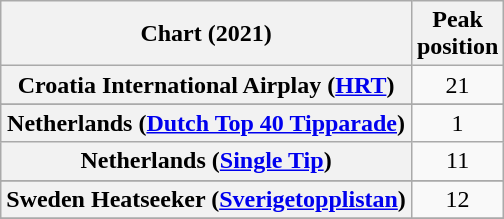<table class="wikitable sortable plainrowheaders" style="text-align:center">
<tr>
<th scope="col">Chart (2021)</th>
<th scope="col">Peak<br>position</th>
</tr>
<tr>
<th scope="row">Croatia International Airplay (<a href='#'>HRT</a>)</th>
<td>21</td>
</tr>
<tr>
</tr>
<tr>
</tr>
<tr>
</tr>
<tr>
<th scope="row">Netherlands (<a href='#'>Dutch Top 40 Tipparade</a>)</th>
<td>1</td>
</tr>
<tr>
<th scope="row">Netherlands (<a href='#'>Single Tip</a>)</th>
<td>11</td>
</tr>
<tr>
</tr>
<tr>
<th scope="row">Sweden Heatseeker (<a href='#'>Sverigetopplistan</a>)</th>
<td>12</td>
</tr>
<tr>
</tr>
</table>
